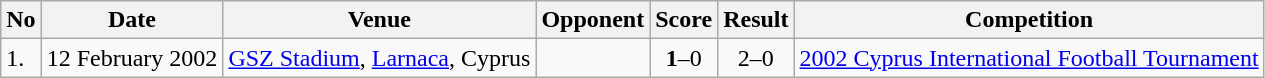<table class="wikitable">
<tr>
<th>No</th>
<th>Date</th>
<th>Venue</th>
<th>Opponent</th>
<th>Score</th>
<th>Result</th>
<th>Competition</th>
</tr>
<tr>
<td>1.</td>
<td>12 February 2002</td>
<td><a href='#'>GSZ Stadium</a>, <a href='#'>Larnaca</a>, Cyprus</td>
<td></td>
<td align=center><strong>1</strong>–0</td>
<td align=center>2–0</td>
<td><a href='#'>2002 Cyprus International Football Tournament</a></td>
</tr>
</table>
